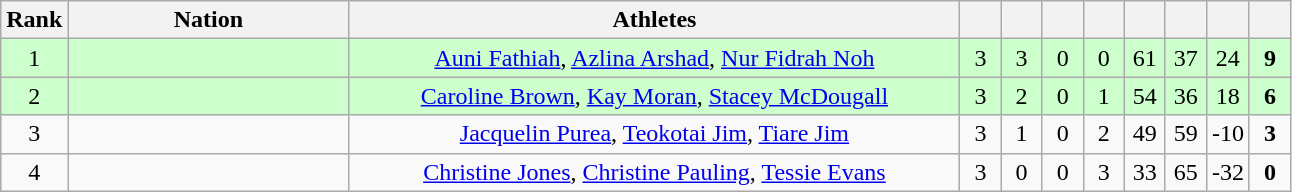<table class=wikitable style="text-align:center">
<tr>
<th width=20>Rank</th>
<th width=180>Nation</th>
<th width=400>Athletes</th>
<th width=20></th>
<th width=20></th>
<th width=20></th>
<th width=20></th>
<th width=20></th>
<th width=20></th>
<th width=20></th>
<th width=20></th>
</tr>
<tr bgcolor="#ccffcc">
<td>1</td>
<td align=left></td>
<td><a href='#'>Auni Fathiah</a>, <a href='#'>Azlina Arshad</a>, <a href='#'>Nur Fidrah Noh</a></td>
<td>3</td>
<td>3</td>
<td>0</td>
<td>0</td>
<td>61</td>
<td>37</td>
<td>24</td>
<td><strong>9</strong></td>
</tr>
<tr bgcolor="#ccffcc">
<td>2</td>
<td align=left></td>
<td><a href='#'>Caroline Brown</a>, <a href='#'>Kay Moran</a>, <a href='#'>Stacey McDougall</a></td>
<td>3</td>
<td>2</td>
<td>0</td>
<td>1</td>
<td>54</td>
<td>36</td>
<td>18</td>
<td><strong>6</strong></td>
</tr>
<tr>
<td>3</td>
<td align=left></td>
<td><a href='#'>Jacquelin Purea</a>, <a href='#'>Teokotai Jim</a>, <a href='#'>Tiare Jim</a></td>
<td>3</td>
<td>1</td>
<td>0</td>
<td>2</td>
<td>49</td>
<td>59</td>
<td>-10</td>
<td><strong>3</strong></td>
</tr>
<tr>
<td>4</td>
<td align=left></td>
<td><a href='#'>Christine Jones</a>, <a href='#'>Christine Pauling</a>, <a href='#'>Tessie Evans</a></td>
<td>3</td>
<td>0</td>
<td>0</td>
<td>3</td>
<td>33</td>
<td>65</td>
<td>-32</td>
<td><strong>0</strong></td>
</tr>
</table>
